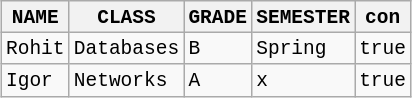<table class="wikitable" style="margin-left: auto; margin-right: auto; border: none; font-family:monospace;">
<tr>
<th>NAME</th>
<th>CLASS</th>
<th>GRADE</th>
<th>SEMESTER</th>
<th>con</th>
</tr>
<tr>
<td>Rohit</td>
<td>Databases</td>
<td>B</td>
<td>Spring</td>
<td>true</td>
</tr>
<tr>
<td>Igor</td>
<td>Networks</td>
<td>A</td>
<td>x</td>
<td>true</td>
</tr>
<tr>
</tr>
</table>
